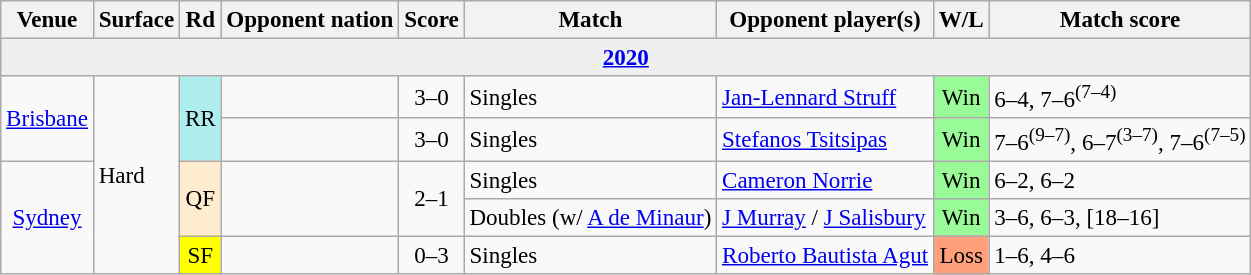<table class="wikitable nowrap" style=font-size:96%>
<tr>
<th>Venue</th>
<th>Surface</th>
<th>Rd</th>
<th>Opponent nation</th>
<th>Score</th>
<th>Match</th>
<th>Opponent player(s)</th>
<th>W/L</th>
<th>Match score</th>
</tr>
<tr bgcolor=efefef>
<td colspan="9" align=center><strong><a href='#'>2020</a></strong></td>
</tr>
<tr>
<td rowspan="2" align="center"><a href='#'>Brisbane</a></td>
<td rowspan="5">Hard</td>
<td rowspan="2" align="center" bgcolor="afeeee">RR</td>
<td></td>
<td align="center">3–0</td>
<td>Singles</td>
<td><a href='#'>Jan-Lennard Struff</a></td>
<td bgcolor=98fb98 align=center>Win</td>
<td>6–4, 7–6<sup>(7–4)</sup></td>
</tr>
<tr>
<td></td>
<td align=center>3–0</td>
<td>Singles</td>
<td><a href='#'>Stefanos Tsitsipas</a></td>
<td bgcolor=98fb98 align=center>Win</td>
<td>7–6<sup>(9–7)</sup>, 6–7<sup>(3–7)</sup>, 7–6<sup>(7–5)</sup></td>
</tr>
<tr>
<td rowspan="3" align="center"><a href='#'>Sydney</a></td>
<td rowspan="2" align="center" bgcolor="ffebcd">QF</td>
<td rowspan=2></td>
<td rowspan=2 align=center>2–1</td>
<td>Singles</td>
<td><a href='#'>Cameron Norrie</a></td>
<td bgcolor=98fb98 align=center>Win</td>
<td>6–2, 6–2</td>
</tr>
<tr>
<td>Doubles (w/ <a href='#'>A de Minaur</a>)</td>
<td><a href='#'>J Murray</a> / <a href='#'>J Salisbury</a></td>
<td bgcolor=98fb98 align=center>Win</td>
<td>3–6, 6–3, [18–16]</td>
</tr>
<tr>
<td align=center bgcolor=yellow>SF</td>
<td></td>
<td align="center">0–3</td>
<td>Singles</td>
<td><a href='#'>Roberto Bautista Agut</a></td>
<td bgcolor=ffa07a align=center>Loss</td>
<td>1–6, 4–6</td>
</tr>
</table>
